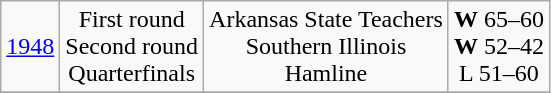<table class="wikitable">
<tr align="center">
<td><a href='#'>1948</a></td>
<td>First round<br>Second round<br>Quarterfinals</td>
<td>Arkansas State Teachers<br>Southern Illinois<br>Hamline</td>
<td><strong>W</strong> 65–60<br><strong>W</strong> 52–42<br> L 51–60</td>
</tr>
<tr align="center">
</tr>
</table>
